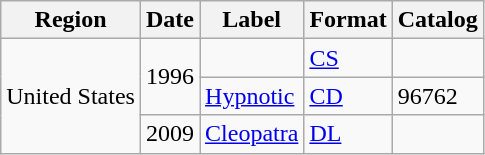<table class="wikitable">
<tr>
<th>Region</th>
<th>Date</th>
<th>Label</th>
<th>Format</th>
<th>Catalog</th>
</tr>
<tr>
<td rowspan="3">United States</td>
<td rowspan="2">1996</td>
<td></td>
<td><a href='#'>CS</a></td>
<td></td>
</tr>
<tr>
<td><a href='#'>Hypnotic</a></td>
<td><a href='#'>CD</a></td>
<td>96762</td>
</tr>
<tr>
<td>2009</td>
<td><a href='#'>Cleopatra</a></td>
<td><a href='#'>DL</a></td>
<td></td>
</tr>
</table>
